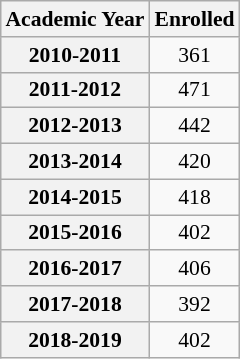<table class="wikitable" style="font-size:85%; margin:10px; text-align:center; font-size:90%; margin:auto">
<tr>
<th><strong>Academic Year</strong></th>
<th><strong>Enrolled</strong></th>
</tr>
<tr style="text-align:center;">
<th>2010-2011</th>
<td>361</td>
</tr>
<tr style="text-align:center;">
<th>2011-2012</th>
<td>471</td>
</tr>
<tr style="text-align:center;">
<th>2012-2013</th>
<td>442</td>
</tr>
<tr style="text-align:center;">
<th>2013-2014</th>
<td>420</td>
</tr>
<tr style="text-align:center;">
<th>2014-2015</th>
<td>418</td>
</tr>
<tr style="text-align:center;">
<th>2015-2016</th>
<td>402</td>
</tr>
<tr style="text-align:center;">
<th>2016-2017</th>
<td>406</td>
</tr>
<tr style="text-align:center;">
<th>2017-2018</th>
<td>392</td>
</tr>
<tr style="text-align:center;">
<th>2018-2019</th>
<td>402</td>
</tr>
</table>
